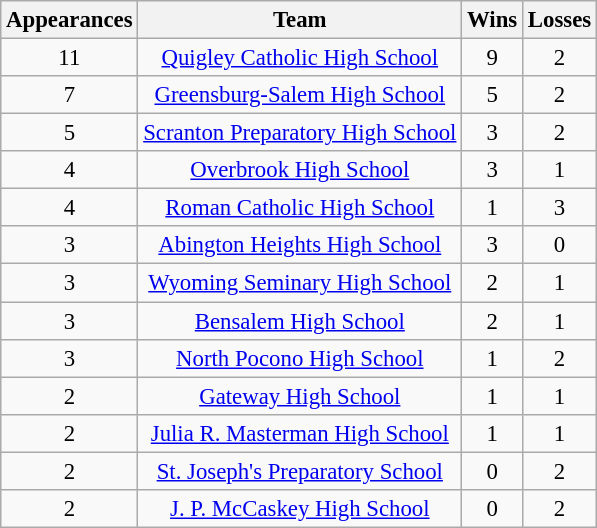<table class="wikitable sortable"  style="font-size: 95%; text-align:center">
<tr>
<th>Appearances</th>
<th>Team</th>
<th>Wins</th>
<th>Losses</th>
</tr>
<tr>
<td>11</td>
<td><a href='#'>Quigley Catholic High School</a></td>
<td>9</td>
<td>2</td>
</tr>
<tr>
<td>7</td>
<td><a href='#'>Greensburg-Salem High School</a></td>
<td>5</td>
<td>2</td>
</tr>
<tr>
<td>5</td>
<td><a href='#'>Scranton Preparatory High School</a></td>
<td>3</td>
<td>2</td>
</tr>
<tr>
<td>4</td>
<td><a href='#'>Overbrook High School</a></td>
<td>3</td>
<td>1</td>
</tr>
<tr>
<td>4</td>
<td><a href='#'>Roman Catholic High School</a></td>
<td>1</td>
<td>3</td>
</tr>
<tr>
<td>3</td>
<td><a href='#'>Abington Heights High School</a></td>
<td>3</td>
<td>0</td>
</tr>
<tr>
<td>3</td>
<td><a href='#'>Wyoming Seminary High School</a></td>
<td>2</td>
<td>1</td>
</tr>
<tr>
<td>3</td>
<td><a href='#'>Bensalem High School</a></td>
<td>2</td>
<td>1</td>
</tr>
<tr>
<td>3</td>
<td><a href='#'>North Pocono High School</a></td>
<td>1</td>
<td>2</td>
</tr>
<tr>
<td>2</td>
<td><a href='#'>Gateway High School</a></td>
<td>1</td>
<td>1</td>
</tr>
<tr>
<td>2</td>
<td><a href='#'>Julia R. Masterman High School</a></td>
<td>1</td>
<td>1</td>
</tr>
<tr>
<td>2</td>
<td><a href='#'>St. Joseph's Preparatory School</a></td>
<td>0</td>
<td>2</td>
</tr>
<tr>
<td>2</td>
<td><a href='#'>J. P. McCaskey High School</a></td>
<td>0</td>
<td>2</td>
</tr>
</table>
